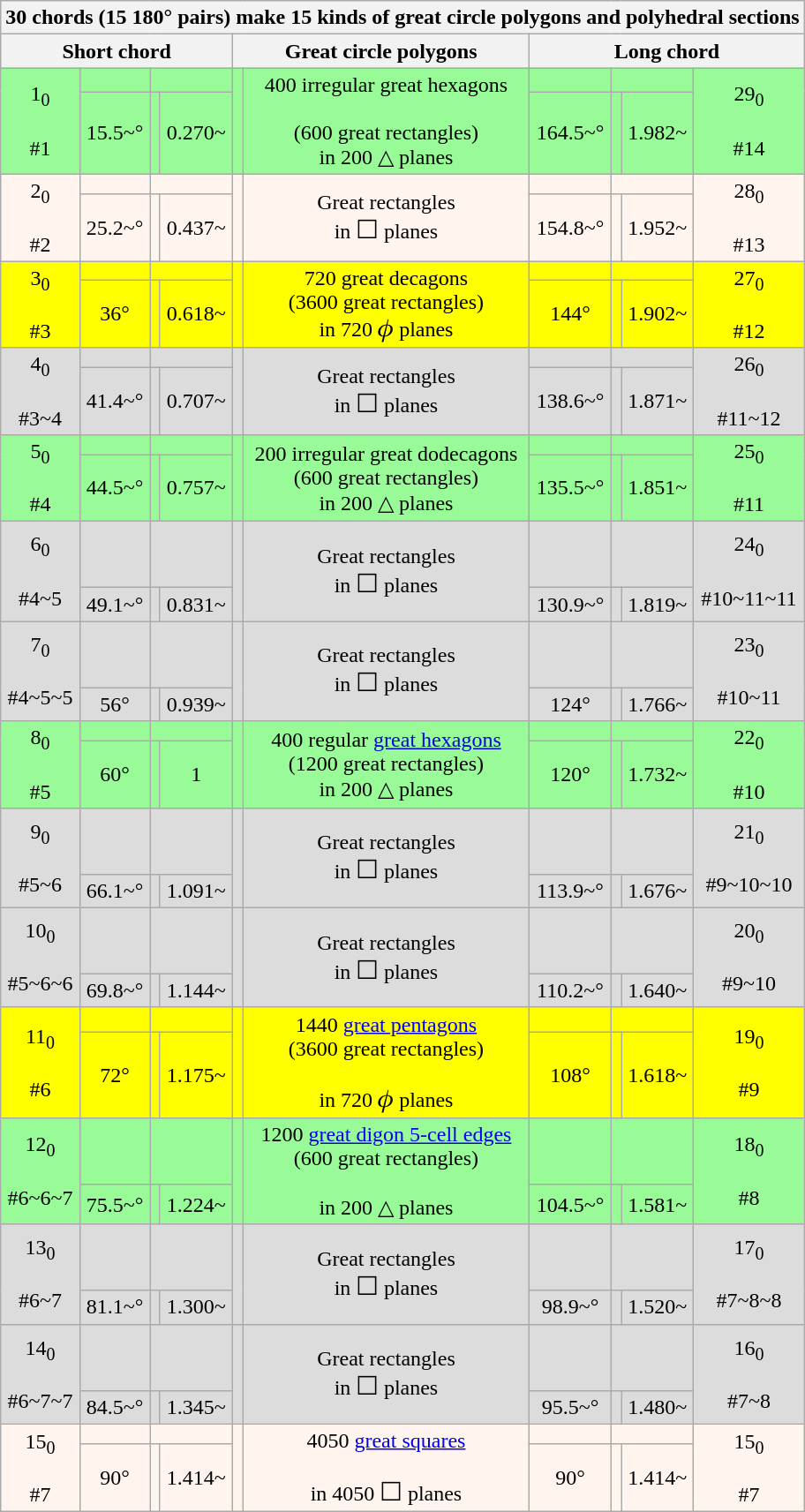<table class=wikitable style="white-space:nowrap;text-align:center">
<tr>
<th colspan=10>30 chords (15 180° pairs) make 15 kinds of great circle polygons and polyhedral sections</th>
</tr>
<tr>
<th colspan=4>Short chord</th>
<th colspan=2>Great circle polygons</th>
<th colspan=4>Long chord</th>
</tr>
<tr style="background: palegreen;"|>
<td rowspan=2>1<sub>0</sub><br><br>#1</td>
<td></td>
<td colspan=2></td>
<td rowspan=2></td>
<td rowspan=2>400 irregular great hexagons<br><br>(600 great rectangles)<br>
in 200 △ planes</td>
<td></td>
<td colspan=2></td>
<td rowspan=2>29<sub>0</sub><br><br>#14</td>
</tr>
<tr style="background: palegreen;"|>
<td>15.5~°</td>
<td></td>
<td>0.270~</td>
<td>164.5~°</td>
<td></td>
<td>1.982~</td>
</tr>
<tr style="background: seashell;"|>
<td rowspan=2>2<sub>0</sub><br><br>#2</td>
<td></td>
<td colspan=2></td>
<td rowspan=2></td>
<td rowspan=2>Great rectangles<br>in <big>☐</big> planes</td>
<td></td>
<td colspan=2></td>
<td rowspan=2>28<sub>0</sub><br><br>#13</td>
</tr>
<tr style="background: seashell;"|>
<td>25.2~°</td>
<td></td>
<td>0.437~</td>
<td>154.8~°</td>
<td></td>
<td>1.952~</td>
</tr>
<tr style="background: yellow;"|>
<td rowspan=2>3<sub>0</sub><br><br>#3</td>
<td></td>
<td colspan=2></td>
<td rowspan=2></td>
<td rowspan=2>720 great decagons<br>(3600 great rectangles)<br>in 720 <big>𝜙</big> planes</td>
<td></td>
<td colspan=2></td>
<td rowspan=2>27<sub>0</sub><br><br>#12</td>
</tr>
<tr style="background: yellow;"|>
<td>36°</td>
<td></td>
<td>0.618~</td>
<td>144°</td>
<td></td>
<td>1.902~</td>
</tr>
<tr style="background: gainsboro;"|>
<td rowspan=2>4<sub>0</sub><br><br>#3~4</td>
<td></td>
<td colspan=2></td>
<td rowspan=2></td>
<td rowspan=2>Great rectangles<br>in <big>☐</big> planes</td>
<td></td>
<td colspan=2></td>
<td rowspan=2>26<sub>0</sub><br><br>#11~12</td>
</tr>
<tr style="background: gainsboro;"|>
<td>41.4~°</td>
<td></td>
<td>0.707~</td>
<td>138.6~°</td>
<td></td>
<td>1.871~</td>
</tr>
<tr style="background: palegreen;"|>
<td rowspan=2>5<sub>0</sub><br><br>#4</td>
<td></td>
<td colspan=2></td>
<td rowspan=2></td>
<td rowspan=2>200 irregular great dodecagons<br>(600 great rectangles)<br>in 200 △ planes</td>
<td></td>
<td colspan=2></td>
<td rowspan=2>25<sub>0</sub><br><br>#11</td>
</tr>
<tr style="background: palegreen;"|>
<td>44.5~°</td>
<td></td>
<td>0.757~</td>
<td>135.5~°</td>
<td></td>
<td>1.851~</td>
</tr>
<tr style="background: gainsboro; height:50px"|>
<td rowspan=2>6<sub>0</sub><br><br>#4~5</td>
<td></td>
<td colspan=2></td>
<td rowspan=2></td>
<td rowspan=2>Great rectangles<br>in <big>☐</big> planes</td>
<td></td>
<td colspan=2></td>
<td rowspan=2>24<sub>0</sub><br><br>#10~11~11</td>
</tr>
<tr style="background: gainsboro;"|>
<td>49.1~°</td>
<td></td>
<td>0.831~</td>
<td>130.9~°</td>
<td></td>
<td>1.819~</td>
</tr>
<tr style="background: gainsboro; height:50px"|>
<td rowspan=2>7<sub>0</sub><br><br>#4~5~5</td>
<td></td>
<td colspan=2></td>
<td rowspan=2></td>
<td rowspan=2>Great rectangles<br>in <big>☐</big> planes</td>
<td></td>
<td colspan=2></td>
<td rowspan=2>23<sub>0</sub><br><br>#10~11</td>
</tr>
<tr style="background: gainsboro;"|>
<td>56°</td>
<td></td>
<td>0.939~</td>
<td>124°</td>
<td></td>
<td>1.766~</td>
</tr>
<tr style="background: palegreen;"|>
<td rowspan=2>8<sub>0</sub><br><br>#5</td>
<td></td>
<td colspan=2></td>
<td rowspan=2></td>
<td rowspan=2>400 regular <a href='#'>great hexagons</a><br> (1200 great rectangles)<br>in 200 △ planes</td>
<td></td>
<td colspan=2></td>
<td rowspan=2>22<sub>0</sub><br><br>#10</td>
</tr>
<tr style="background: palegreen;"|>
<td>60°</td>
<td></td>
<td>1</td>
<td>120°</td>
<td></td>
<td>1.732~</td>
</tr>
<tr style="background: gainsboro; height:50px"|>
<td rowspan=2>9<sub>0</sub><br><br>#5~6</td>
<td></td>
<td colspan=2></td>
<td rowspan=2></td>
<td rowspan=2>Great rectangles<br> in <big>☐</big> planes</td>
<td></td>
<td colspan=2></td>
<td rowspan=2>21<sub>0</sub><br><br>#9~10~10</td>
</tr>
<tr style="background: gainsboro;"|>
<td>66.1~°</td>
<td></td>
<td>1.091~</td>
<td>113.9~°</td>
<td></td>
<td>1.676~</td>
</tr>
<tr style="background: gainsboro; height:50px"|>
<td rowspan=2>10<sub>0</sub><br><br>#5~6~6</td>
<td></td>
<td colspan=2></td>
<td rowspan=2></td>
<td rowspan=2>Great rectangles<br> in <big>☐</big> planes</td>
<td></td>
<td colspan=2></td>
<td rowspan=2>20<sub>0</sub><br><br>#9~10</td>
</tr>
<tr style="background: gainsboro;"|>
<td>69.8~°</td>
<td></td>
<td>1.144~</td>
<td>110.2~°</td>
<td></td>
<td>1.640~</td>
</tr>
<tr style="background: yellow;"|>
<td rowspan=2>11<sub>0</sub><br><br>#6</td>
<td></td>
<td colspan=2></td>
<td rowspan=2></td>
<td rowspan=2>1440 <a href='#'>great pentagons</a><br>(3600 great rectangles)<br><br>in 720 <big>𝜙</big> planes</td>
<td></td>
<td colspan=2></td>
<td rowspan=2>19<sub>0</sub><br><br>#9</td>
</tr>
<tr style="background: yellow;"|>
<td>72°</td>
<td></td>
<td>1.175~</td>
<td>108°</td>
<td></td>
<td>1.618~</td>
</tr>
<tr style="background: palegreen; height:50px"|>
<td rowspan=2>12<sub>0</sub><br><br>#6~6~7</td>
<td></td>
<td colspan=2></td>
<td rowspan=2></td>
<td rowspan=2>1200 <a href='#'>great digon 5-cell edges</a><br>(600 great rectangles)<br><br>in 200 △ planes</td>
<td></td>
<td colspan=2></td>
<td rowspan=2>18<sub>0</sub><br><br>#8</td>
</tr>
<tr style="background: palegreen;"|>
<td>75.5~°</td>
<td></td>
<td>1.224~</td>
<td>104.5~°</td>
<td></td>
<td>1.581~</td>
</tr>
<tr style="background: gainsboro; height:50px"|>
<td rowspan=2>13<sub>0</sub><br><br>#6~7</td>
<td></td>
<td colspan=2></td>
<td rowspan=2></td>
<td rowspan=2>Great rectangles<br> in <big>☐</big> planes</td>
<td></td>
<td colspan=2></td>
<td rowspan=2>17<sub>0</sub><br><br>#7~8~8</td>
</tr>
<tr style="background: gainsboro;"|>
<td>81.1~°</td>
<td></td>
<td>1.300~</td>
<td>98.9~°</td>
<td></td>
<td>1.520~</td>
</tr>
<tr style="background: gainsboro; height:50px"|>
<td rowspan=2>14<sub>0</sub><br><br>#6~7~7</td>
<td></td>
<td colspan=2></td>
<td rowspan=2></td>
<td rowspan=2>Great rectangles<br> in <big>☐</big> planes</td>
<td></td>
<td colspan=2></td>
<td rowspan=2>16<sub>0</sub><br><br>#7~8</td>
</tr>
<tr style="background: gainsboro;"|>
<td>84.5~°</td>
<td></td>
<td>1.345~</td>
<td>95.5~°</td>
<td></td>
<td>1.480~</td>
</tr>
<tr style="background: seashell;"|>
<td rowspan=2>15<sub>0</sub><br><br>#7</td>
<td></td>
<td colspan=2></td>
<td rowspan=2></td>
<td rowspan=2>4050 <a href='#'>great squares</a><br><br>in 4050 <big>☐</big> planes</td>
<td></td>
<td colspan=2></td>
<td rowspan=2>15<sub>0</sub><br><br>#7</td>
</tr>
<tr style="background: seashell;"|>
<td>90°</td>
<td></td>
<td>1.414~</td>
<td>90°</td>
<td></td>
<td>1.414~</td>
</tr>
</table>
